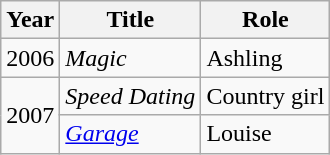<table class="wikitable">
<tr>
<th>Year</th>
<th>Title</th>
<th>Role</th>
</tr>
<tr>
<td>2006</td>
<td><em>Magic</em></td>
<td>Ashling</td>
</tr>
<tr>
<td rowspan=2>2007</td>
<td><em>Speed Dating</em></td>
<td>Country girl</td>
</tr>
<tr>
<td><em><a href='#'>Garage</a></em></td>
<td>Louise</td>
</tr>
</table>
